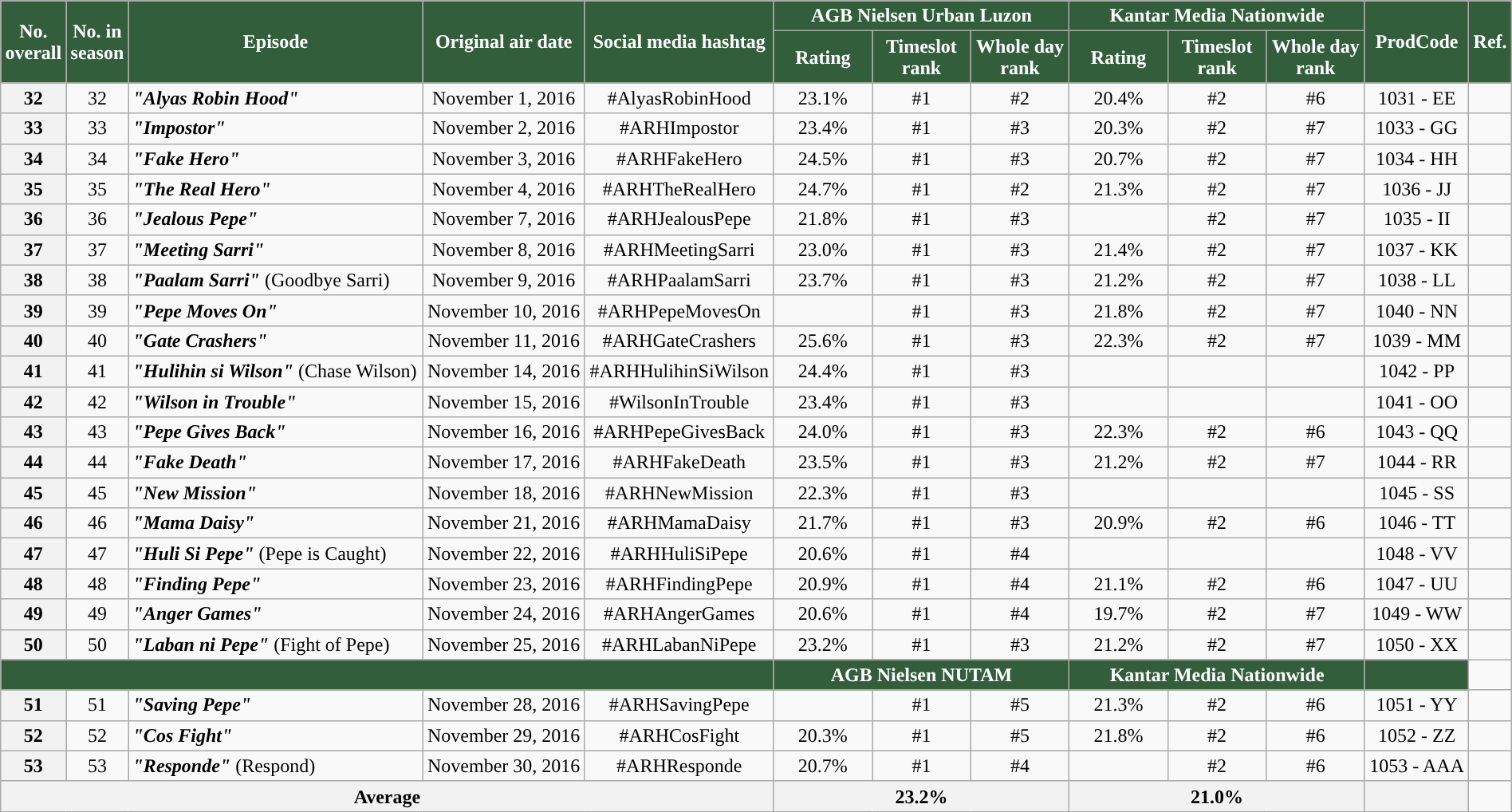<table class="wikitable" style="text-align:center; font-size:100%; line-height:18px;"  width="100%">
<tr>
<th style="background-color:#335E3B; color:#ffffff;" rowspan="2">No.<br>overall</th>
<th style="background-color:#335E3B; color:#ffffff;" rowspan="2">No. in<br>season</th>
<th style="background-color:#335E3B; color:#ffffff;" rowspan="2">Episode</th>
<th style="background:#335E3B; color:white" rowspan="2">Original air date</th>
<th style="background:#335E3B; color:white" rowspan="2">Social media hashtag</th>
<th style="background-color:#335E3B; color:#ffffff;" colspan="3">AGB Nielsen Urban Luzon</th>
<th style="background-color:#335E3B; color:#ffffff;" colspan="3">Kantar Media Nationwide</th>
<th style="background-color:#335E3B; color:#ffffff;" rowspan="2">ProdCode</th>
<th style="background-color:#335E3B; color:#ffffff;" rowspan="2">Ref.</th>
</tr>
<tr>
<th style="background-color:#335E3B; width:75px; color:#ffffff;">Rating</th>
<th style="background-color:#335E3B; width:75px; color:#ffffff;">Timeslot<br>rank</th>
<th style="background-color:#335E3B; width:75px; color:#ffffff;">Whole day<br>rank</th>
<th style="background-color:#335E3B; width:75px; color:#ffffff;">Rating</th>
<th style="background-color:#335E3B; width:75px; color:#ffffff;">Timeslot<br>rank</th>
<th style="background-color:#335E3B; width:75px; color:#ffffff;">Whole day<br>rank</th>
</tr>
<tr>
<th>32</th>
<td>32</td>
<td style="text-align: left;"><strong><em>"Alyas Robin Hood"</em></strong></td>
<td>November 1, 2016</td>
<td>#AlyasRobinHood</td>
<td>23.1%</td>
<td>#1</td>
<td>#2</td>
<td>20.4%</td>
<td>#2</td>
<td>#6</td>
<td>1031 - EE</td>
<td></td>
</tr>
<tr>
<th>33</th>
<td>33</td>
<td style="text-align: left;"><strong><em>"Impostor"</em></strong></td>
<td>November 2, 2016</td>
<td>#ARHImpostor</td>
<td>23.4%</td>
<td>#1</td>
<td>#3</td>
<td>20.3%</td>
<td>#2</td>
<td>#7</td>
<td>1033 - GG</td>
<td></td>
</tr>
<tr>
<th>34</th>
<td>34</td>
<td style="text-align: left;"><strong><em>"Fake Hero"</em></strong></td>
<td>November 3, 2016</td>
<td>#ARHFakeHero</td>
<td>24.5%</td>
<td>#1</td>
<td>#3</td>
<td>20.7%</td>
<td>#2</td>
<td>#7</td>
<td>1034 - HH</td>
<td></td>
</tr>
<tr>
<th>35</th>
<td>35</td>
<td style="text-align: left;"><strong><em>"The Real Hero"</em></strong></td>
<td>November 4, 2016</td>
<td>#ARHTheRealHero</td>
<td>24.7%</td>
<td>#1</td>
<td>#2</td>
<td>21.3%</td>
<td>#2</td>
<td>#7</td>
<td>1036 - JJ</td>
<td></td>
</tr>
<tr>
<th>36</th>
<td>36</td>
<td style="text-align: left;"><strong><em>"Jealous Pepe"</em></strong></td>
<td>November 7, 2016</td>
<td>#ARHJealousPepe</td>
<td>21.8%</td>
<td>#1</td>
<td>#3</td>
<td></td>
<td>#2</td>
<td>#7</td>
<td>1035 - II</td>
<td></td>
</tr>
<tr>
<th>37</th>
<td>37</td>
<td style="text-align: left;"><strong><em>"Meeting Sarri"</em></strong></td>
<td>November 8, 2016</td>
<td>#ARHMeetingSarri</td>
<td>23.0%</td>
<td>#1</td>
<td>#3</td>
<td>21.4%</td>
<td>#2</td>
<td>#7</td>
<td>1037 - KK</td>
<td></td>
</tr>
<tr>
<th>38</th>
<td>38</td>
<td style="text-align: left;"><strong><em>"Paalam Sarri"</em></strong> (Goodbye Sarri)</td>
<td>November 9, 2016</td>
<td>#ARHPaalamSarri</td>
<td>23.7%</td>
<td>#1</td>
<td>#3</td>
<td>21.2%</td>
<td>#2</td>
<td>#7</td>
<td>1038 - LL</td>
<td></td>
</tr>
<tr>
<th>39</th>
<td>39</td>
<td style="text-align: left;"><strong><em>"Pepe Moves On"</em></strong></td>
<td>November 10, 2016</td>
<td>#ARHPepeMovesOn</td>
<td></td>
<td>#1</td>
<td>#3</td>
<td>21.8%</td>
<td>#2</td>
<td>#7</td>
<td>1040 - NN</td>
<td></td>
</tr>
<tr>
<th>40</th>
<td>40</td>
<td style="text-align: left;"><strong><em>"Gate Crashers"</em></strong></td>
<td>November 11, 2016</td>
<td>#ARHGateCrashers</td>
<td>25.6%</td>
<td>#1</td>
<td>#3</td>
<td>22.3%</td>
<td>#2</td>
<td>#7</td>
<td>1039 - MM</td>
<td></td>
</tr>
<tr>
<th>41</th>
<td>41</td>
<td style="text-align: left;"><strong><em>"Hulihin si Wilson"</em></strong> (Chase Wilson)</td>
<td>November 14, 2016</td>
<td>#ARHHulihinSiWilson</td>
<td>24.4%</td>
<td>#1</td>
<td>#3</td>
<td></td>
<td></td>
<td></td>
<td>1042 - PP</td>
<td></td>
</tr>
<tr>
<th>42</th>
<td>42</td>
<td style="text-align: left;"><strong><em>"Wilson in Trouble"</em></strong></td>
<td>November 15, 2016</td>
<td>#WilsonInTrouble</td>
<td>23.4%</td>
<td>#1</td>
<td>#3</td>
<td></td>
<td></td>
<td></td>
<td>1041 - OO</td>
<td></td>
</tr>
<tr>
<th>43</th>
<td>43</td>
<td style="text-align: left;"><strong><em>"Pepe Gives Back"</em></strong></td>
<td>November 16, 2016</td>
<td>#ARHPepeGivesBack</td>
<td>24.0%</td>
<td>#1</td>
<td>#3</td>
<td>22.3%</td>
<td>#2</td>
<td>#6</td>
<td>1043 - QQ</td>
<td></td>
</tr>
<tr>
<th>44</th>
<td>44</td>
<td style="text-align: left;"><strong><em>"Fake Death"</em></strong></td>
<td>November 17, 2016</td>
<td>#ARHFakeDeath</td>
<td>23.5%</td>
<td>#1</td>
<td>#3</td>
<td>21.2%</td>
<td>#2</td>
<td>#7</td>
<td>1044 - RR</td>
<td></td>
</tr>
<tr>
<th>45</th>
<td>45</td>
<td style="text-align: left;"><strong><em>"New Mission"</em></strong></td>
<td>November 18, 2016</td>
<td>#ARHNewMission</td>
<td>22.3%</td>
<td>#1</td>
<td>#3</td>
<td></td>
<td></td>
<td></td>
<td>1045 - SS</td>
<td></td>
</tr>
<tr>
<th>46</th>
<td>46</td>
<td style="text-align: left;"><strong><em>"Mama Daisy"</em></strong></td>
<td>November 21, 2016</td>
<td>#ARHMamaDaisy</td>
<td>21.7%</td>
<td>#1</td>
<td>#3</td>
<td>20.9%</td>
<td>#2</td>
<td>#6</td>
<td>1046 - TT</td>
<td></td>
</tr>
<tr>
<th>47</th>
<td>47</td>
<td style="text-align: left;"><strong><em>"Huli Si Pepe"</em></strong> (Pepe is Caught)</td>
<td>November 22, 2016</td>
<td>#ARHHuliSiPepe</td>
<td>20.6%</td>
<td>#1</td>
<td>#4</td>
<td></td>
<td></td>
<td></td>
<td>1048 - VV</td>
<td></td>
</tr>
<tr>
<th>48</th>
<td>48</td>
<td style="text-align: left;"><strong><em>"Finding Pepe"</em></strong></td>
<td>November 23, 2016</td>
<td>#ARHFindingPepe</td>
<td>20.9%</td>
<td>#1</td>
<td>#4</td>
<td>21.1%</td>
<td>#2</td>
<td>#6</td>
<td>1047 - UU</td>
<td></td>
</tr>
<tr>
<th>49</th>
<td>49</td>
<td style="text-align: left;"><strong><em>"Anger Games"</em></strong></td>
<td>November 24, 2016</td>
<td>#ARHAngerGames</td>
<td>20.6%</td>
<td>#1</td>
<td>#4</td>
<td>19.7%</td>
<td>#2</td>
<td>#7</td>
<td>1049 - WW</td>
<td></td>
</tr>
<tr>
<th>50</th>
<td>50</td>
<td style="text-align: left;"><strong><em>"Laban ni Pepe"</em></strong> (Fight of Pepe)</td>
<td>November 25, 2016</td>
<td>#ARHLabanNiPepe</td>
<td>23.2%</td>
<td>#1</td>
<td>#3</td>
<td>21.2%</td>
<td>#2</td>
<td>#7</td>
<td>1050 - XX</td>
<td></td>
</tr>
<tr>
<th colspan="5" style="background-color:#335E3B; width:75px; color:#ffffff;"></th>
<th colspan="3" style="background-color:#335E3B; width:75px; color:#ffffff;">AGB Nielsen NUTAM</th>
<th colspan="3" style="background-color:#335E3B; width:75px; color:#ffffff;">Kantar Media Nationwide</th>
<th style="background-color:#335E3B; color:#ffffff;"></th>
</tr>
<tr>
<th>51</th>
<td>51</td>
<td style="text-align: left;"><strong><em>"Saving Pepe"</em></strong></td>
<td>November 28, 2016</td>
<td>#ARHSavingPepe</td>
<td></td>
<td>#1</td>
<td>#5</td>
<td>21.3%</td>
<td>#2</td>
<td>#6</td>
<td>1051 - YY</td>
<td></td>
</tr>
<tr>
<th>52</th>
<td>52</td>
<td style="text-align: left;"><strong><em>"Cos Fight"</em></strong></td>
<td>November 29, 2016</td>
<td>#ARHCosFight</td>
<td>20.3%</td>
<td>#1</td>
<td>#5</td>
<td>21.8%</td>
<td>#2</td>
<td>#6</td>
<td>1052 - ZZ</td>
<td></td>
</tr>
<tr>
<th>53</th>
<td>53</td>
<td style="text-align: left;"><strong><em>"Responde"</em></strong> (Respond)</td>
<td>November 30, 2016</td>
<td>#ARHResponde</td>
<td>20.7%</td>
<td>#1</td>
<td>#4</td>
<td></td>
<td>#2</td>
<td>#6</td>
<td>1053 - AAA</td>
<td></td>
</tr>
<tr>
<th colspan="5">Average</th>
<th colspan="3">23.2%</th>
<th colspan="3">21.0%</th>
<th></th>
</tr>
</table>
